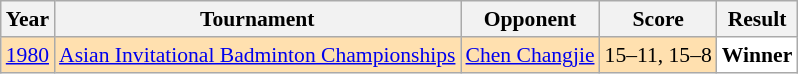<table class="sortable wikitable" style="font-size: 90%;">
<tr>
<th>Year</th>
<th>Tournament</th>
<th>Opponent</th>
<th>Score</th>
<th>Result</th>
</tr>
<tr style="background:#FFE0AF">
<td align="center"><a href='#'>1980</a></td>
<td><a href='#'>Asian Invitational Badminton Championships</a></td>
<td> <a href='#'>Chen Changjie</a></td>
<td>15–11, 15–8</td>
<td style="text-align:left; background:white"> <strong>Winner</strong></td>
</tr>
</table>
